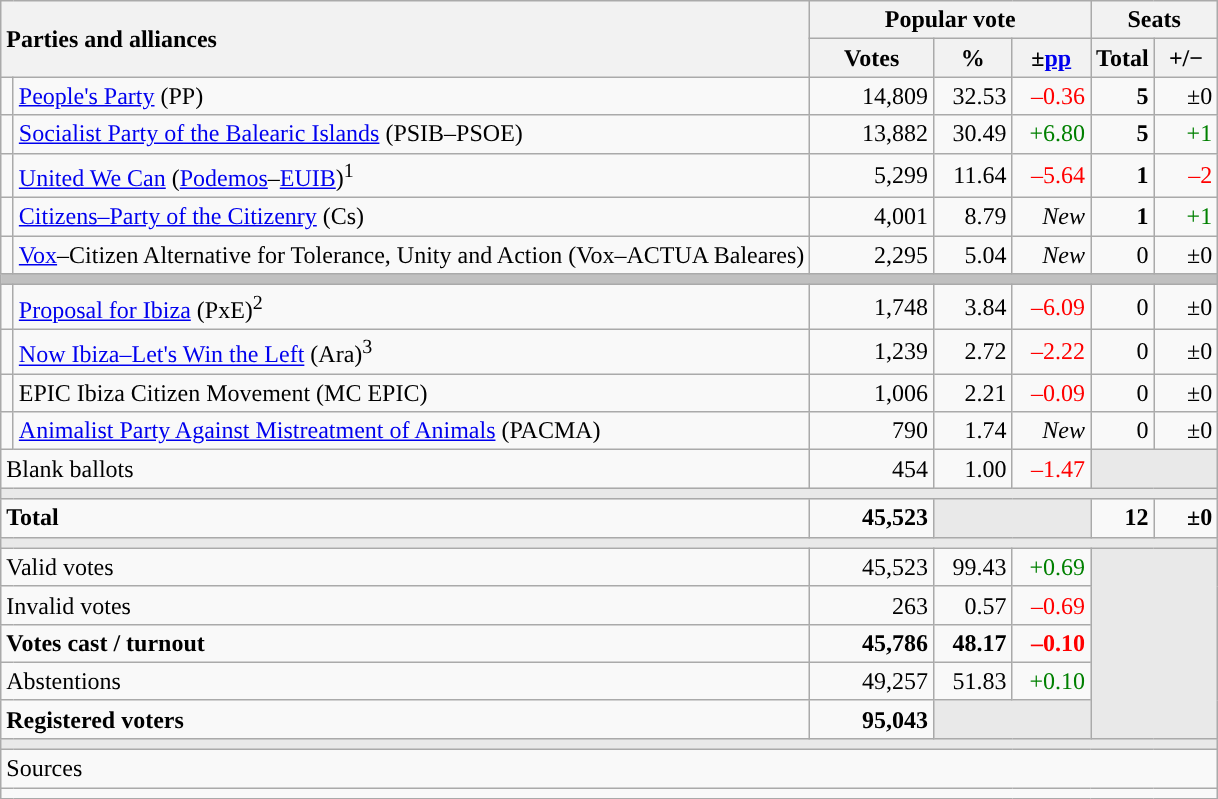<table class="wikitable" style="text-align:right;">
<tr>
<th style="text-align:left;" rowspan="2" colspan="2" width="525">Parties and alliances</th>
<th colspan="3">Popular vote</th>
<th colspan="2">Seats</th>
</tr>
<tr>
<th width="75">Votes</th>
<th width="45">%</th>
<th width="45">±<a href='#'>pp</a></th>
<th width="35">Total</th>
<th width="35">+/−</th>
</tr>
<tr>
<td width="1" style="color:inherit;background:"></td>
<td align="left"><a href='#'>People's Party</a> (PP)</td>
<td>14,809</td>
<td>32.53</td>
<td style="color:red;">–0.36</td>
<td><strong>5</strong></td>
<td>±0</td>
</tr>
<tr>
<td style="color:inherit;background:"></td>
<td align="left"><a href='#'>Socialist Party of the Balearic Islands</a> (PSIB–PSOE)</td>
<td>13,882</td>
<td>30.49</td>
<td style="color:green;">+6.80</td>
<td><strong>5</strong></td>
<td style="color:green;">+1</td>
</tr>
<tr>
<td style="color:inherit;background:"></td>
<td align="left"><a href='#'>United We Can</a> (<a href='#'>Podemos</a>–<a href='#'>EUIB</a>)<sup>1</sup></td>
<td>5,299</td>
<td>11.64</td>
<td style="color:red;">–5.64</td>
<td><strong>1</strong></td>
<td style="color:red;">–2</td>
</tr>
<tr>
<td style="color:inherit;background:"></td>
<td align="left"><a href='#'>Citizens–Party of the Citizenry</a> (Cs)</td>
<td>4,001</td>
<td>8.79</td>
<td><em>New</em></td>
<td><strong>1</strong></td>
<td style="color:green;">+1</td>
</tr>
<tr>
<td style="color:inherit;background:"></td>
<td align="left"><a href='#'>Vox</a>–Citizen Alternative for Tolerance, Unity and Action (Vox–ACTUA Baleares)</td>
<td>2,295</td>
<td>5.04</td>
<td><em>New</em></td>
<td>0</td>
<td>±0</td>
</tr>
<tr>
<td colspan="7" bgcolor="#C0C0C0"></td>
</tr>
<tr>
<td style="color:inherit;background:"></td>
<td align="left"><a href='#'>Proposal for Ibiza</a> (PxE)<sup>2</sup></td>
<td>1,748</td>
<td>3.84</td>
<td style="color:red;">–6.09</td>
<td>0</td>
<td>±0</td>
</tr>
<tr>
<td style="color:inherit;background:"></td>
<td align="left"><a href='#'>Now Ibiza–Let's Win the Left</a> (Ara)<sup>3</sup></td>
<td>1,239</td>
<td>2.72</td>
<td style="color:red;">–2.22</td>
<td>0</td>
<td>±0</td>
</tr>
<tr>
<td style="color:inherit;background:"></td>
<td align="left">EPIC Ibiza Citizen Movement (MC EPIC)</td>
<td>1,006</td>
<td>2.21</td>
<td style="color:red;">–0.09</td>
<td>0</td>
<td>±0</td>
</tr>
<tr>
<td style="color:inherit;background:"></td>
<td align="left"><a href='#'>Animalist Party Against Mistreatment of Animals</a> (PACMA)</td>
<td>790</td>
<td>1.74</td>
<td><em>New</em></td>
<td>0</td>
<td>±0</td>
</tr>
<tr>
<td align="left" colspan="2">Blank ballots</td>
<td>454</td>
<td>1.00</td>
<td style="color:red;">–1.47</td>
<td bgcolor="#E9E9E9" colspan="2"></td>
</tr>
<tr>
<td colspan="7" bgcolor="#E9E9E9"></td>
</tr>
<tr style="font-weight:bold;">
<td align="left" colspan="2">Total</td>
<td>45,523</td>
<td bgcolor="#E9E9E9" colspan="2"></td>
<td>12</td>
<td>±0</td>
</tr>
<tr>
<td colspan="7" bgcolor="#E9E9E9"></td>
</tr>
<tr>
<td align="left" colspan="2">Valid votes</td>
<td>45,523</td>
<td>99.43</td>
<td style="color:green;">+0.69</td>
<td bgcolor="#E9E9E9" colspan="2" rowspan="5"></td>
</tr>
<tr>
<td align="left" colspan="2">Invalid votes</td>
<td>263</td>
<td>0.57</td>
<td style="color:red;">–0.69</td>
</tr>
<tr style="font-weight:bold;">
<td align="left" colspan="2">Votes cast / turnout</td>
<td>45,786</td>
<td>48.17</td>
<td style="color:red;">–0.10</td>
</tr>
<tr>
<td align="left" colspan="2">Abstentions</td>
<td>49,257</td>
<td>51.83</td>
<td style="color:green;">+0.10</td>
</tr>
<tr style="font-weight:bold;">
<td align="left" colspan="2">Registered voters</td>
<td>95,043</td>
<td bgcolor="#E9E9E9" colspan="2"></td>
</tr>
<tr>
<td colspan="7" bgcolor="#E9E9E9"></td>
</tr>
<tr>
<td align="left" colspan="7">Sources</td>
</tr>
<tr>
<td colspan="7" style="text-align:left; max-width:790px;"></td>
</tr>
</table>
